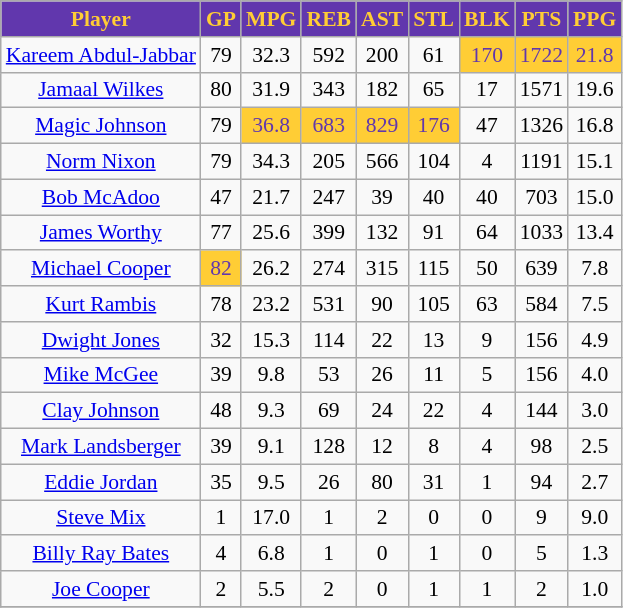<table class="wikitable sortable" style="font-size:90%; text-align:center; white-space:nowrap;">
<tr>
<th style="color:#ffcd35;background:#6137ad;">Player</th>
<th style="color:#ffcd35;background:#6137ad;">GP</th>
<th style="color:#ffcd35;background:#6137ad;">MPG</th>
<th style="color:#ffcd35;background:#6137ad;">REB</th>
<th style="color:#ffcd35;background:#6137ad;">AST</th>
<th style="color:#ffcd35;background:#6137ad;">STL</th>
<th style="color:#ffcd35;background:#6137ad;">BLK</th>
<th style="color:#ffcd35;background:#6137ad;">PTS</th>
<th style="color:#ffcd35;background:#6137ad;">PPG</th>
</tr>
<tr align="center">
<td><a href='#'>Kareem Abdul-Jabbar</a></td>
<td>79</td>
<td>32.3</td>
<td>592</td>
<td>200</td>
<td>61</td>
<td style="background:#ffcd35;color:#6137ad;">170</td>
<td style="background:#ffcd35;color:#6137ad;">1722</td>
<td style="background:#ffcd35;color:#6137ad;">21.8</td>
</tr>
<tr align="center">
<td><a href='#'>Jamaal Wilkes</a></td>
<td>80</td>
<td>31.9</td>
<td>343</td>
<td>182</td>
<td>65</td>
<td>17</td>
<td>1571</td>
<td>19.6</td>
</tr>
<tr align="center">
<td><a href='#'>Magic Johnson</a></td>
<td>79</td>
<td style="background:#ffcd35;color:#6137ad;">36.8</td>
<td style="background:#ffcd35;color:#6137ad;">683</td>
<td style="background:#ffcd35;color:#6137ad;">829</td>
<td style="background:#ffcd35;color:#6137ad;">176</td>
<td>47</td>
<td>1326</td>
<td>16.8</td>
</tr>
<tr align="center">
<td><a href='#'>Norm Nixon</a></td>
<td>79</td>
<td>34.3</td>
<td>205</td>
<td>566</td>
<td>104</td>
<td>4</td>
<td>1191</td>
<td>15.1</td>
</tr>
<tr align="center">
<td><a href='#'>Bob McAdoo</a></td>
<td>47</td>
<td>21.7</td>
<td>247</td>
<td>39</td>
<td>40</td>
<td>40</td>
<td>703</td>
<td>15.0</td>
</tr>
<tr align="center">
<td><a href='#'>James Worthy</a></td>
<td>77</td>
<td>25.6</td>
<td>399</td>
<td>132</td>
<td>91</td>
<td>64</td>
<td>1033</td>
<td>13.4</td>
</tr>
<tr align="center">
<td><a href='#'>Michael Cooper</a></td>
<td style="background:#ffcd35;color:#6137ad;">82</td>
<td>26.2</td>
<td>274</td>
<td>315</td>
<td>115</td>
<td>50</td>
<td>639</td>
<td>7.8</td>
</tr>
<tr align="center">
<td><a href='#'>Kurt Rambis</a></td>
<td>78</td>
<td>23.2</td>
<td>531</td>
<td>90</td>
<td>105</td>
<td>63</td>
<td>584</td>
<td>7.5</td>
</tr>
<tr align="center">
<td><a href='#'>Dwight Jones</a></td>
<td>32</td>
<td>15.3</td>
<td>114</td>
<td>22</td>
<td>13</td>
<td>9</td>
<td>156</td>
<td>4.9</td>
</tr>
<tr align="center">
<td><a href='#'>Mike McGee</a></td>
<td>39</td>
<td>9.8</td>
<td>53</td>
<td>26</td>
<td>11</td>
<td>5</td>
<td>156</td>
<td>4.0</td>
</tr>
<tr align="center">
<td><a href='#'>Clay Johnson</a></td>
<td>48</td>
<td>9.3</td>
<td>69</td>
<td>24</td>
<td>22</td>
<td>4</td>
<td>144</td>
<td>3.0</td>
</tr>
<tr align="center">
<td><a href='#'>Mark Landsberger</a></td>
<td>39</td>
<td>9.1</td>
<td>128</td>
<td>12</td>
<td>8</td>
<td>4</td>
<td>98</td>
<td>2.5</td>
</tr>
<tr align="center">
<td><a href='#'>Eddie Jordan</a></td>
<td>35</td>
<td>9.5</td>
<td>26</td>
<td>80</td>
<td>31</td>
<td>1</td>
<td>94</td>
<td>2.7</td>
</tr>
<tr align="center">
<td><a href='#'>Steve Mix</a></td>
<td>1</td>
<td>17.0</td>
<td>1</td>
<td>2</td>
<td>0</td>
<td>0</td>
<td>9</td>
<td>9.0</td>
</tr>
<tr align="center">
<td><a href='#'>Billy Ray Bates</a></td>
<td>4</td>
<td>6.8</td>
<td>1</td>
<td>0</td>
<td>1</td>
<td>0</td>
<td>5</td>
<td>1.3</td>
</tr>
<tr align="center">
<td><a href='#'>Joe Cooper</a></td>
<td>2</td>
<td>5.5</td>
<td>2</td>
<td>0</td>
<td>1</td>
<td>1</td>
<td>2</td>
<td>1.0</td>
</tr>
<tr align="center">
</tr>
</table>
